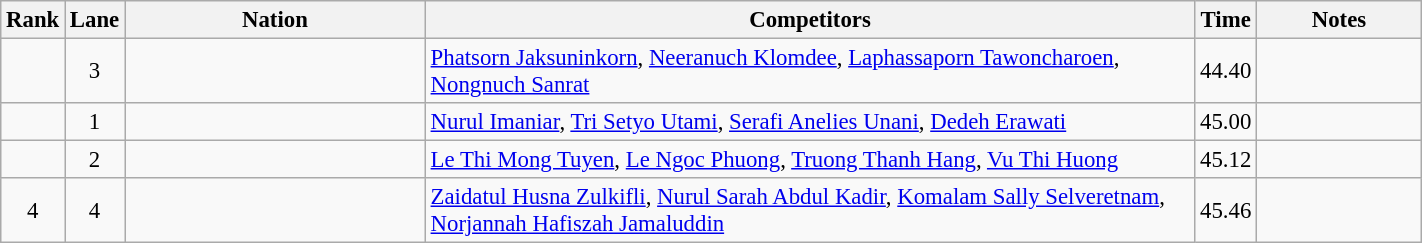<table class="wikitable sortable"  style="width:75%; text-align:center; font-size:95%;">
<tr>
<th width=15>Rank</th>
<th width=15>Lane</th>
<th width=300>Nation</th>
<th width=800>Competitors</th>
<th width=15>Time</th>
<th width=150>Notes</th>
</tr>
<tr>
<td></td>
<td>3</td>
<td align=left></td>
<td align=left><a href='#'>Phatsorn Jaksuninkorn</a>, <a href='#'>Neeranuch Klomdee</a>, <a href='#'>Laphassaporn Tawoncharoen</a>, <a href='#'>Nongnuch Sanrat</a></td>
<td>44.40</td>
<td></td>
</tr>
<tr>
<td></td>
<td>1</td>
<td align=left></td>
<td align=left><a href='#'>Nurul Imaniar</a>, <a href='#'>Tri Setyo Utami</a>, <a href='#'>Serafi Anelies Unani</a>, <a href='#'>Dedeh Erawati</a></td>
<td>45.00</td>
<td></td>
</tr>
<tr>
<td></td>
<td>2</td>
<td align=left></td>
<td align=left><a href='#'>Le Thi Mong Tuyen</a>, <a href='#'>Le Ngoc Phuong</a>, <a href='#'>Truong Thanh Hang</a>, <a href='#'>Vu Thi Huong</a></td>
<td>45.12</td>
<td></td>
</tr>
<tr>
<td>4</td>
<td>4</td>
<td align=left></td>
<td align=left><a href='#'>Zaidatul Husna Zulkifli</a>, <a href='#'>Nurul Sarah Abdul Kadir</a>, <a href='#'>Komalam Sally Selveretnam</a>, <a href='#'>Norjannah Hafiszah Jamaluddin</a></td>
<td>45.46</td>
<td></td>
</tr>
</table>
